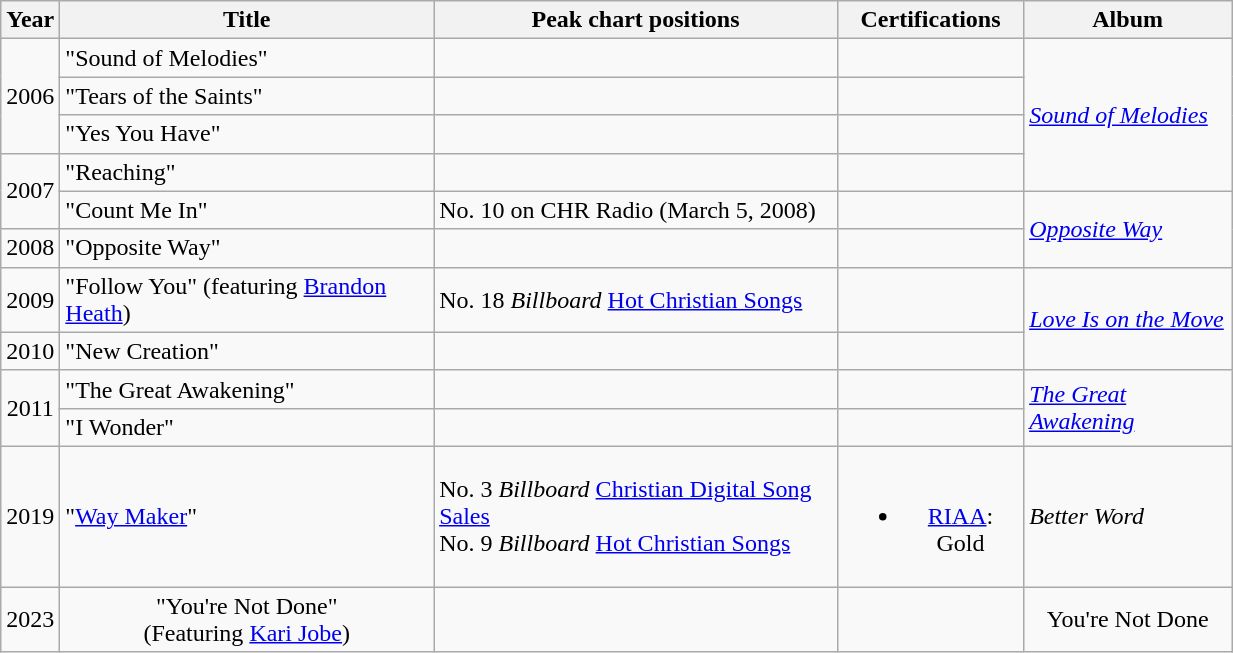<table class="wikitable"  style="width:65%; text-align:center;">
<tr>
<th><strong>Year</strong></th>
<th><strong>Title</strong></th>
<th><strong>Peak chart positions</strong></th>
<th><strong>Certifications</strong></th>
<th><strong>Album</strong></th>
</tr>
<tr>
<td rowspan="3">2006</td>
<td style="text-align:left">"Sound of Melodies"</td>
<td></td>
<td></td>
<td rowspan="4" style="text-align:left"><em><a href='#'>Sound of Melodies</a></em></td>
</tr>
<tr>
<td style="text-align:left">"Tears of the Saints"</td>
<td></td>
<td></td>
</tr>
<tr>
<td style="text-align:left">"Yes You Have"</td>
<td></td>
<td></td>
</tr>
<tr>
<td rowspan="2">2007</td>
<td style="text-align:left">"Reaching"</td>
<td></td>
<td></td>
</tr>
<tr>
<td style="text-align:left">"Count Me In"</td>
<td style="text-align:left">No. 10 on CHR Radio (March 5, 2008)</td>
<td></td>
<td rowspan="2" style="text-align:left"><em><a href='#'>Opposite Way</a></em></td>
</tr>
<tr>
<td>2008</td>
<td style="text-align:left">"Opposite Way"</td>
<td></td>
</tr>
<tr>
<td>2009</td>
<td style="text-align:left">"Follow You" (featuring <a href='#'>Brandon Heath</a>)</td>
<td style="text-align:left">No. 18 <em>Billboard</em> <a href='#'>Hot Christian Songs</a></td>
<td></td>
<td rowspan="2" style="text-align:left"><em><a href='#'>Love Is on the Move</a></em></td>
</tr>
<tr>
<td>2010</td>
<td style="text-align:left">"New Creation"</td>
<td></td>
</tr>
<tr>
<td rowspan="2">2011</td>
<td style="text-align:left">"The Great Awakening"</td>
<td></td>
<td></td>
<td rowspan="2" style="text-align:left"><em><a href='#'>The Great Awakening</a></em></td>
</tr>
<tr>
<td style="text-align:left">"I Wonder"</td>
<td></td>
<td></td>
</tr>
<tr>
<td>2019</td>
<td style="text-align:left">"<a href='#'>Way Maker</a>"</td>
<td style="text-align:left">No. 3 <em>Billboard</em> <a href='#'>Christian Digital Song Sales</a><br>No. 9 <em>Billboard</em> <a href='#'>Hot Christian Songs</a></td>
<td><br><ul><li><a href='#'>RIAA</a>: Gold</li></ul></td>
<td rowspan="1" style="text-align:left"><em>Better Word</em></td>
</tr>
<tr>
<td>2023</td>
<td>"You're Not Done"<br>(Featuring <a href='#'>Kari Jobe</a>)</td>
<td></td>
<td></td>
<td>You're Not Done</td>
</tr>
</table>
